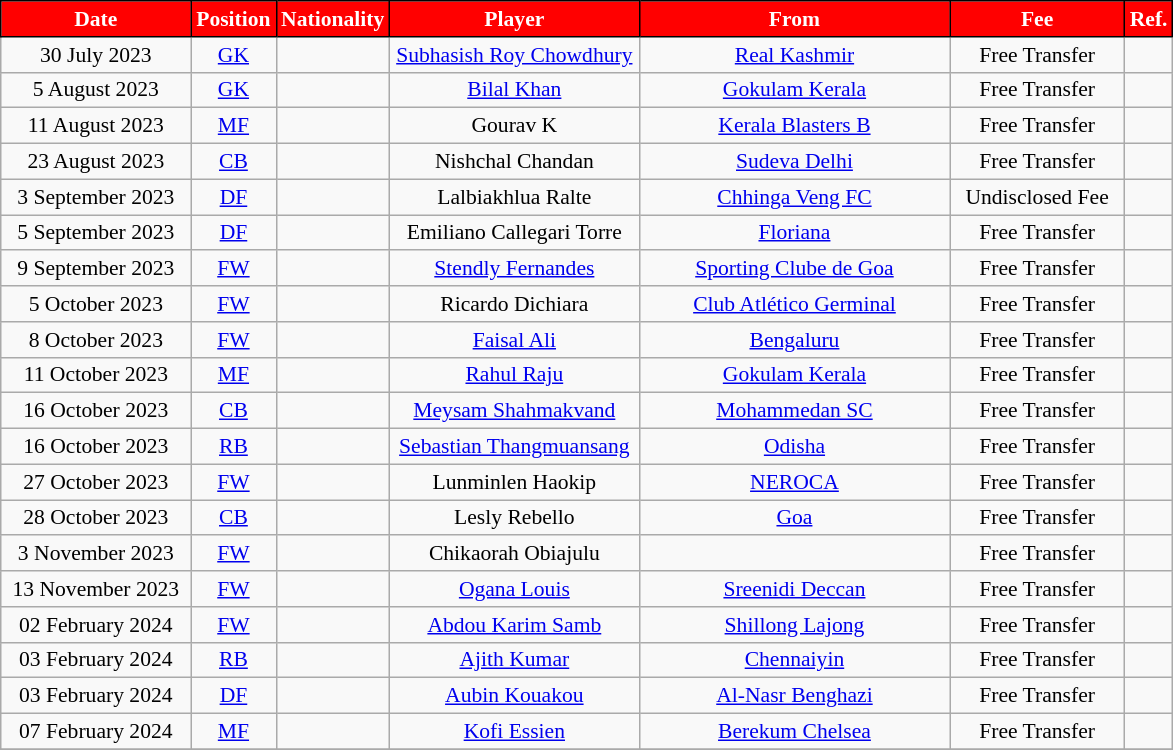<table class="wikitable" style="text-align:center; font-size:90%; ">
<tr>
<th style="background:#FF0000;color:white;border:1px solid black; width:120px;">Date</th>
<th style="background:#FF0000;color:white;border:1px solid black; width:50px;">Position</th>
<th style="background:#FF0000;color:white;border:1px solid black; width:50px;">Nationality</th>
<th style="background:#FF0000;color:white;border:1px solid black; width:160px;">Player</th>
<th style="background:#FF0000;color:white;border:1px solid black; width:200px;">From</th>
<th style="background:#FF0000;color:white;border:1px solid black; width:110px;">Fee</th>
<th style="background:#FF0000;color:white;border:1px solid black; width:25px;">Ref.</th>
</tr>
<tr>
<td>30 July 2023</td>
<td><a href='#'>GK</a></td>
<td></td>
<td><a href='#'>Subhasish Roy Chowdhury</a></td>
<td> <a href='#'>Real Kashmir</a></td>
<td>Free Transfer</td>
<td></td>
</tr>
<tr>
<td>5 August 2023</td>
<td><a href='#'>GK</a></td>
<td></td>
<td><a href='#'>Bilal Khan</a></td>
<td> <a href='#'>Gokulam Kerala</a></td>
<td>Free Transfer</td>
<td></td>
</tr>
<tr>
<td>11 August 2023</td>
<td><a href='#'>MF</a></td>
<td></td>
<td>Gourav K</td>
<td> <a href='#'>Kerala Blasters B</a></td>
<td>Free Transfer</td>
<td></td>
</tr>
<tr>
<td>23 August 2023</td>
<td><a href='#'>CB</a></td>
<td></td>
<td>Nishchal Chandan</td>
<td> <a href='#'>Sudeva Delhi</a></td>
<td>Free Transfer</td>
<td></td>
</tr>
<tr>
<td>3 September 2023</td>
<td><a href='#'>DF</a></td>
<td></td>
<td>Lalbiakhlua Ralte</td>
<td> <a href='#'>Chhinga Veng FC</a></td>
<td>Undisclosed Fee</td>
<td></td>
</tr>
<tr>
<td>5 September 2023</td>
<td><a href='#'>DF</a></td>
<td></td>
<td>Emiliano Callegari Torre</td>
<td> <a href='#'>Floriana</a></td>
<td>Free Transfer</td>
<td></td>
</tr>
<tr>
<td>9 September 2023</td>
<td><a href='#'>FW</a></td>
<td></td>
<td><a href='#'>Stendly Fernandes</a></td>
<td> <a href='#'>Sporting Clube de Goa</a></td>
<td>Free Transfer</td>
<td></td>
</tr>
<tr>
<td>5 October 2023</td>
<td><a href='#'>FW</a></td>
<td></td>
<td>Ricardo Dichiara</td>
<td> <a href='#'>Club Atlético Germinal</a></td>
<td>Free Transfer</td>
<td></td>
</tr>
<tr>
<td>8 October 2023</td>
<td><a href='#'>FW</a></td>
<td></td>
<td><a href='#'>Faisal Ali</a></td>
<td> <a href='#'>Bengaluru</a></td>
<td>Free Transfer</td>
<td></td>
</tr>
<tr>
<td>11 October 2023</td>
<td><a href='#'>MF</a></td>
<td></td>
<td><a href='#'>Rahul Raju</a></td>
<td> <a href='#'>Gokulam Kerala</a></td>
<td>Free Transfer</td>
<td></td>
</tr>
<tr>
<td>16 October 2023</td>
<td><a href='#'>CB</a></td>
<td></td>
<td><a href='#'>Meysam Shahmakvand</a></td>
<td> <a href='#'>Mohammedan SC</a></td>
<td>Free Transfer</td>
<td></td>
</tr>
<tr>
<td>16 October 2023</td>
<td><a href='#'>RB</a></td>
<td></td>
<td><a href='#'>Sebastian Thangmuansang</a></td>
<td> <a href='#'>Odisha</a></td>
<td>Free Transfer</td>
<td></td>
</tr>
<tr>
<td>27 October 2023</td>
<td><a href='#'>FW</a></td>
<td></td>
<td>Lunminlen Haokip</td>
<td> <a href='#'>NEROCA</a></td>
<td>Free Transfer</td>
<td></td>
</tr>
<tr>
<td>28 October 2023</td>
<td><a href='#'>CB</a></td>
<td></td>
<td>Lesly Rebello</td>
<td> <a href='#'>Goa</a></td>
<td>Free Transfer</td>
<td></td>
</tr>
<tr>
<td>3 November 2023</td>
<td><a href='#'>FW</a></td>
<td></td>
<td>Chikaorah Obiajulu</td>
<td></td>
<td>Free Transfer</td>
<td></td>
</tr>
<tr>
<td>13 November 2023</td>
<td><a href='#'>FW</a></td>
<td></td>
<td><a href='#'>Ogana Louis</a></td>
<td> <a href='#'>Sreenidi Deccan</a></td>
<td>Free Transfer</td>
<td></td>
</tr>
<tr>
<td>02 February 2024</td>
<td><a href='#'>FW</a></td>
<td></td>
<td><a href='#'>Abdou Karim Samb</a></td>
<td> <a href='#'>Shillong Lajong</a></td>
<td>Free Transfer</td>
<td></td>
</tr>
<tr>
<td>03 February 2024</td>
<td><a href='#'>RB</a></td>
<td></td>
<td><a href='#'>Ajith Kumar</a></td>
<td> <a href='#'>Chennaiyin</a></td>
<td>Free Transfer</td>
<td></td>
</tr>
<tr>
<td>03 February 2024</td>
<td><a href='#'>DF</a></td>
<td></td>
<td><a href='#'>Aubin Kouakou</a></td>
<td> <a href='#'>Al-Nasr Benghazi</a></td>
<td>Free Transfer</td>
<td></td>
</tr>
<tr>
<td>07 February 2024</td>
<td><a href='#'>MF</a></td>
<td></td>
<td><a href='#'>Kofi Essien</a></td>
<td> <a href='#'>Berekum Chelsea</a></td>
<td>Free Transfer</td>
<td></td>
</tr>
<tr>
</tr>
</table>
